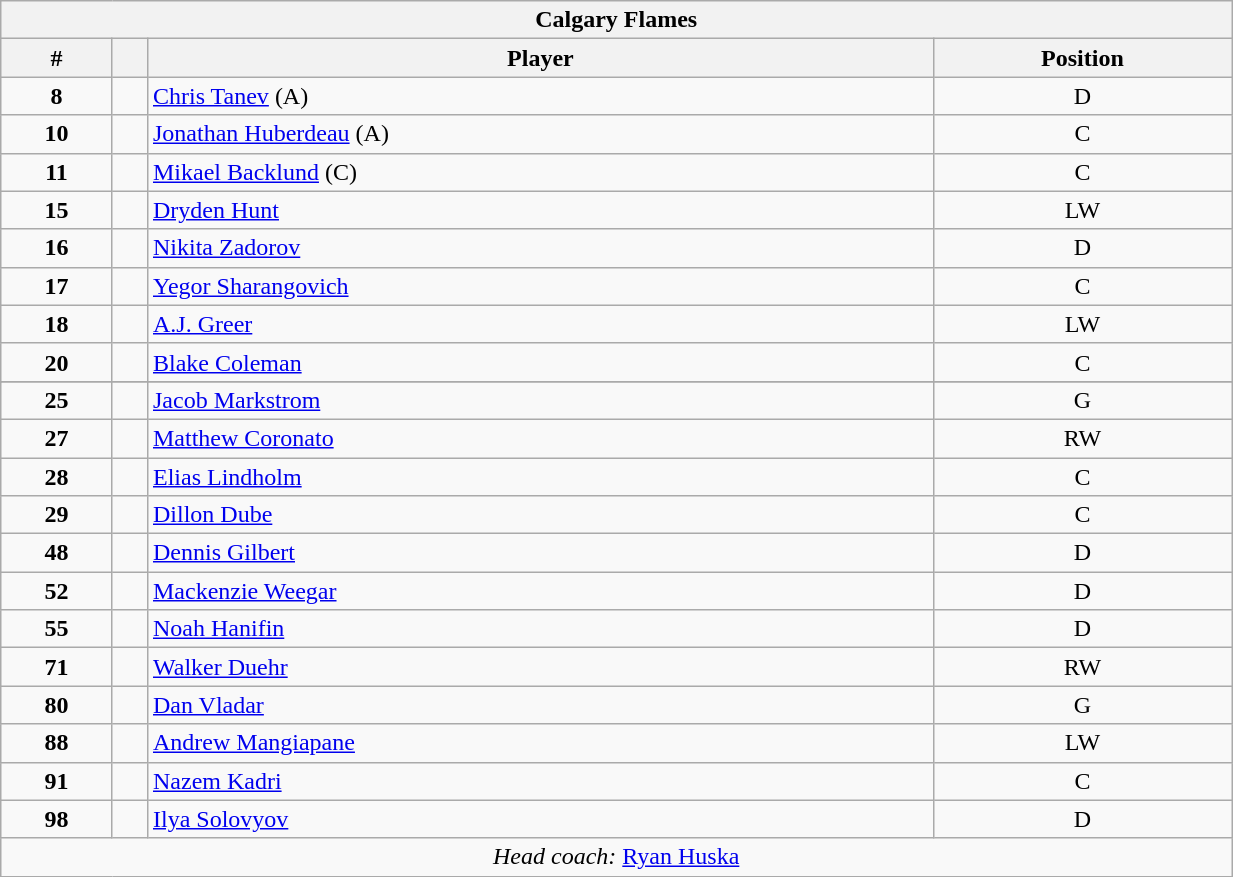<table class="wikitable" style="width:65%; text-align:center;">
<tr>
<th colspan=4>Calgary Flames</th>
</tr>
<tr>
<th>#</th>
<th></th>
<th>Player</th>
<th>Position</th>
</tr>
<tr>
<td><strong>8</strong></td>
<td align=center></td>
<td align=left><a href='#'>Chris Tanev</a> (A)</td>
<td>D</td>
</tr>
<tr>
<td><strong>10</strong></td>
<td align=center></td>
<td align=left><a href='#'>Jonathan Huberdeau</a> (A)</td>
<td>C</td>
</tr>
<tr>
<td><strong>11</strong></td>
<td align=center></td>
<td align=left><a href='#'>Mikael Backlund</a> (C)</td>
<td>C</td>
</tr>
<tr>
<td><strong>15</strong></td>
<td align=center></td>
<td align=left><a href='#'>Dryden Hunt</a></td>
<td>LW</td>
</tr>
<tr>
<td><strong>16</strong></td>
<td align=center></td>
<td align=left><a href='#'>Nikita Zadorov</a></td>
<td>D</td>
</tr>
<tr>
<td><strong>17</strong></td>
<td align=center></td>
<td align=left><a href='#'>Yegor Sharangovich</a></td>
<td>C</td>
</tr>
<tr>
<td><strong>18</strong></td>
<td align=center></td>
<td align=left><a href='#'>A.J. Greer</a></td>
<td>LW</td>
</tr>
<tr>
<td><strong>20</strong></td>
<td align=center></td>
<td align=left><a href='#'>Blake Coleman</a></td>
<td>C</td>
</tr>
<tr>
</tr>
<tr>
<td><strong>25</strong></td>
<td align=center></td>
<td align=left><a href='#'>Jacob Markstrom</a></td>
<td>G</td>
</tr>
<tr>
<td><strong>27</strong></td>
<td align=center></td>
<td align=left><a href='#'>Matthew Coronato</a></td>
<td>RW</td>
</tr>
<tr>
<td><strong>28</strong></td>
<td align=center></td>
<td align=left><a href='#'>Elias Lindholm</a></td>
<td>C</td>
</tr>
<tr>
<td><strong>29</strong></td>
<td align=center></td>
<td align=left><a href='#'>Dillon Dube</a></td>
<td>C</td>
</tr>
<tr>
<td><strong>48</strong></td>
<td align=center></td>
<td align=left><a href='#'>Dennis Gilbert</a></td>
<td>D</td>
</tr>
<tr>
<td><strong>52</strong></td>
<td align=center></td>
<td align=left><a href='#'>Mackenzie Weegar</a></td>
<td>D</td>
</tr>
<tr>
<td><strong>55</strong></td>
<td align=center></td>
<td align=left><a href='#'>Noah Hanifin</a></td>
<td>D</td>
</tr>
<tr>
<td><strong>71</strong></td>
<td align=center></td>
<td align=left><a href='#'>Walker Duehr</a></td>
<td>RW</td>
</tr>
<tr>
<td><strong>80</strong></td>
<td align=center></td>
<td align=left><a href='#'>Dan Vladar</a></td>
<td>G</td>
</tr>
<tr>
<td><strong>88</strong></td>
<td align=center></td>
<td align=left><a href='#'>Andrew Mangiapane</a></td>
<td>LW</td>
</tr>
<tr>
<td><strong>91</strong></td>
<td align=center></td>
<td align=left><a href='#'>Nazem Kadri</a></td>
<td>C</td>
</tr>
<tr>
<td><strong>98</strong></td>
<td align=center></td>
<td align=left><a href='#'>Ilya Solovyov</a></td>
<td>D</td>
</tr>
<tr>
<td colspan=4><em>Head coach:</em>  <a href='#'>Ryan Huska</a></td>
</tr>
</table>
